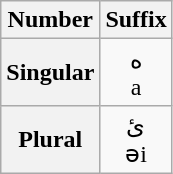<table class="wikitable" style="text-align: center">
<tr>
<th>Number</th>
<th>Suffix</th>
</tr>
<tr>
<th>Singular</th>
<td>ه<br>a</td>
</tr>
<tr>
<th>Plural</th>
<td>ئ<br>əi</td>
</tr>
</table>
